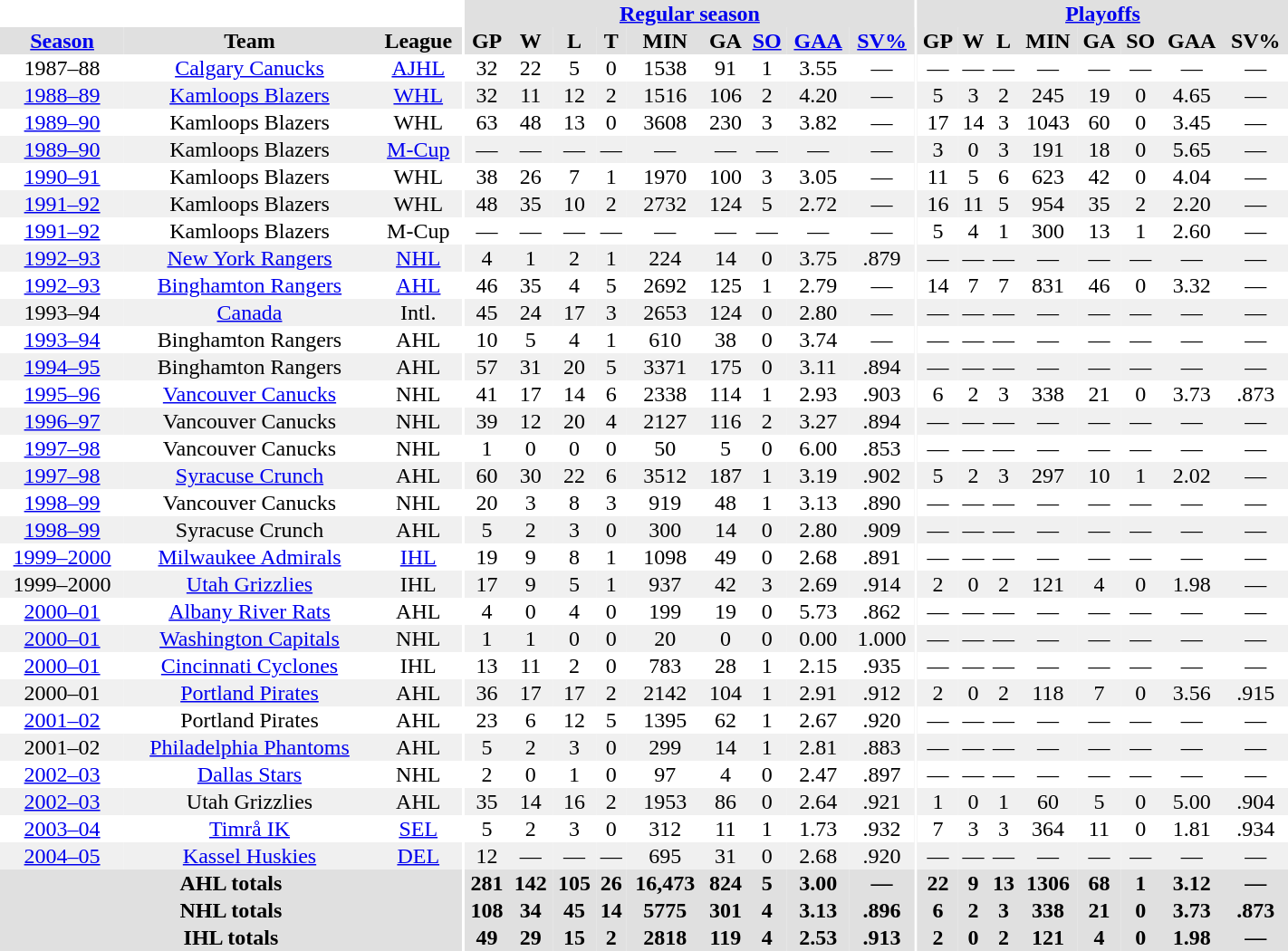<table border="0" cellpadding="1" cellspacing="0" style="text-align:center; width:75%">
<tr ALIGN="center" bgcolor="#e0e0e0">
<th align="center" colspan="3" bgcolor="#ffffff"></th>
<th align="center" rowspan="99" bgcolor="#ffffff"></th>
<th align="center" colspan="9" bgcolor="#e0e0e0"><a href='#'>Regular season</a></th>
<th align="center" rowspan="99" bgcolor="#ffffff"></th>
<th align="center" colspan="8" bgcolor="#e0e0e0"><a href='#'>Playoffs</a></th>
</tr>
<tr ALIGN="center" bgcolor="#e0e0e0">
<th><a href='#'>Season</a></th>
<th>Team</th>
<th>League</th>
<th>GP</th>
<th>W</th>
<th>L</th>
<th>T</th>
<th>MIN</th>
<th>GA</th>
<th><a href='#'>SO</a></th>
<th><a href='#'>GAA</a></th>
<th><a href='#'>SV%</a></th>
<th>GP</th>
<th>W</th>
<th>L</th>
<th>MIN</th>
<th>GA</th>
<th>SO</th>
<th>GAA</th>
<th>SV%</th>
</tr>
<tr>
<td>1987–88</td>
<td><a href='#'>Calgary Canucks</a></td>
<td><a href='#'>AJHL</a></td>
<td>32</td>
<td>22</td>
<td>5</td>
<td>0</td>
<td>1538</td>
<td>91</td>
<td>1</td>
<td>3.55</td>
<td>—</td>
<td>—</td>
<td>—</td>
<td>—</td>
<td>—</td>
<td>—</td>
<td>—</td>
<td>—</td>
<td>—</td>
</tr>
<tr bgcolor="#f0f0f0">
<td><a href='#'>1988–89</a></td>
<td><a href='#'>Kamloops Blazers</a></td>
<td><a href='#'>WHL</a></td>
<td>32</td>
<td>11</td>
<td>12</td>
<td>2</td>
<td>1516</td>
<td>106</td>
<td>2</td>
<td>4.20</td>
<td>—</td>
<td>5</td>
<td>3</td>
<td>2</td>
<td>245</td>
<td>19</td>
<td>0</td>
<td>4.65</td>
<td>—</td>
</tr>
<tr>
<td><a href='#'>1989–90</a></td>
<td>Kamloops Blazers</td>
<td>WHL</td>
<td>63</td>
<td>48</td>
<td>13</td>
<td>0</td>
<td>3608</td>
<td>230</td>
<td>3</td>
<td>3.82</td>
<td>—</td>
<td>17</td>
<td>14</td>
<td>3</td>
<td>1043</td>
<td>60</td>
<td>0</td>
<td>3.45</td>
<td>—</td>
</tr>
<tr bgcolor="#f0f0f0">
<td><a href='#'>1989–90</a></td>
<td>Kamloops Blazers</td>
<td><a href='#'>M-Cup</a></td>
<td>—</td>
<td>—</td>
<td>—</td>
<td>—</td>
<td>—</td>
<td>—</td>
<td>—</td>
<td>—</td>
<td>—</td>
<td>3</td>
<td>0</td>
<td>3</td>
<td>191</td>
<td>18</td>
<td>0</td>
<td>5.65</td>
<td>—</td>
</tr>
<tr>
<td><a href='#'>1990–91</a></td>
<td>Kamloops Blazers</td>
<td>WHL</td>
<td>38</td>
<td>26</td>
<td>7</td>
<td>1</td>
<td>1970</td>
<td>100</td>
<td>3</td>
<td>3.05</td>
<td>—</td>
<td>11</td>
<td>5</td>
<td>6</td>
<td>623</td>
<td>42</td>
<td>0</td>
<td>4.04</td>
<td>—</td>
</tr>
<tr bgcolor="#f0f0f0">
<td><a href='#'>1991–92</a></td>
<td>Kamloops Blazers</td>
<td>WHL</td>
<td>48</td>
<td>35</td>
<td>10</td>
<td>2</td>
<td>2732</td>
<td>124</td>
<td>5</td>
<td>2.72</td>
<td>—</td>
<td>16</td>
<td>11</td>
<td>5</td>
<td>954</td>
<td>35</td>
<td>2</td>
<td>2.20</td>
<td>—</td>
</tr>
<tr>
<td><a href='#'>1991–92</a></td>
<td>Kamloops Blazers</td>
<td>M-Cup</td>
<td>—</td>
<td>—</td>
<td>—</td>
<td>—</td>
<td>—</td>
<td>—</td>
<td>—</td>
<td>—</td>
<td>—</td>
<td>5</td>
<td>4</td>
<td>1</td>
<td>300</td>
<td>13</td>
<td>1</td>
<td>2.60</td>
<td>—</td>
</tr>
<tr bgcolor="#f0f0f0">
<td><a href='#'>1992–93</a></td>
<td><a href='#'>New York Rangers</a></td>
<td><a href='#'>NHL</a></td>
<td>4</td>
<td>1</td>
<td>2</td>
<td>1</td>
<td>224</td>
<td>14</td>
<td>0</td>
<td>3.75</td>
<td>.879</td>
<td>—</td>
<td>—</td>
<td>—</td>
<td>—</td>
<td>—</td>
<td>—</td>
<td>—</td>
<td>—</td>
</tr>
<tr>
<td><a href='#'>1992–93</a></td>
<td><a href='#'>Binghamton Rangers</a></td>
<td><a href='#'>AHL</a></td>
<td>46</td>
<td>35</td>
<td>4</td>
<td>5</td>
<td>2692</td>
<td>125</td>
<td>1</td>
<td>2.79</td>
<td>—</td>
<td>14</td>
<td>7</td>
<td>7</td>
<td>831</td>
<td>46</td>
<td>0</td>
<td>3.32</td>
<td>—</td>
</tr>
<tr bgcolor="#f0f0f0">
<td>1993–94</td>
<td><a href='#'>Canada</a></td>
<td>Intl.</td>
<td>45</td>
<td>24</td>
<td>17</td>
<td>3</td>
<td>2653</td>
<td>124</td>
<td>0</td>
<td>2.80</td>
<td>—</td>
<td>—</td>
<td>—</td>
<td>—</td>
<td>—</td>
<td>—</td>
<td>—</td>
<td>—</td>
<td>—</td>
</tr>
<tr>
<td><a href='#'>1993–94</a></td>
<td>Binghamton Rangers</td>
<td>AHL</td>
<td>10</td>
<td>5</td>
<td>4</td>
<td>1</td>
<td>610</td>
<td>38</td>
<td>0</td>
<td>3.74</td>
<td>—</td>
<td>—</td>
<td>—</td>
<td>—</td>
<td>—</td>
<td>—</td>
<td>—</td>
<td>—</td>
<td>—</td>
</tr>
<tr bgcolor="#f0f0f0">
<td><a href='#'>1994–95</a></td>
<td>Binghamton Rangers</td>
<td>AHL</td>
<td>57</td>
<td>31</td>
<td>20</td>
<td>5</td>
<td>3371</td>
<td>175</td>
<td>0</td>
<td>3.11</td>
<td>.894</td>
<td>—</td>
<td>—</td>
<td>—</td>
<td>—</td>
<td>—</td>
<td>—</td>
<td>—</td>
<td>—</td>
</tr>
<tr>
<td><a href='#'>1995–96</a></td>
<td><a href='#'>Vancouver Canucks</a></td>
<td>NHL</td>
<td>41</td>
<td>17</td>
<td>14</td>
<td>6</td>
<td>2338</td>
<td>114</td>
<td>1</td>
<td>2.93</td>
<td>.903</td>
<td>6</td>
<td>2</td>
<td>3</td>
<td>338</td>
<td>21</td>
<td>0</td>
<td>3.73</td>
<td>.873</td>
</tr>
<tr bgcolor="#f0f0f0">
<td><a href='#'>1996–97</a></td>
<td>Vancouver Canucks</td>
<td>NHL</td>
<td>39</td>
<td>12</td>
<td>20</td>
<td>4</td>
<td>2127</td>
<td>116</td>
<td>2</td>
<td>3.27</td>
<td>.894</td>
<td>—</td>
<td>—</td>
<td>—</td>
<td>—</td>
<td>—</td>
<td>—</td>
<td>—</td>
<td>—</td>
</tr>
<tr>
<td><a href='#'>1997–98</a></td>
<td>Vancouver Canucks</td>
<td>NHL</td>
<td>1</td>
<td>0</td>
<td>0</td>
<td>0</td>
<td>50</td>
<td>5</td>
<td>0</td>
<td>6.00</td>
<td>.853</td>
<td>—</td>
<td>—</td>
<td>—</td>
<td>—</td>
<td>—</td>
<td>—</td>
<td>—</td>
<td>—</td>
</tr>
<tr bgcolor="#f0f0f0">
<td><a href='#'>1997–98</a></td>
<td><a href='#'>Syracuse Crunch</a></td>
<td>AHL</td>
<td>60</td>
<td>30</td>
<td>22</td>
<td>6</td>
<td>3512</td>
<td>187</td>
<td>1</td>
<td>3.19</td>
<td>.902</td>
<td>5</td>
<td>2</td>
<td>3</td>
<td>297</td>
<td>10</td>
<td>1</td>
<td>2.02</td>
<td>—</td>
</tr>
<tr>
<td><a href='#'>1998–99</a></td>
<td>Vancouver Canucks</td>
<td>NHL</td>
<td>20</td>
<td>3</td>
<td>8</td>
<td>3</td>
<td>919</td>
<td>48</td>
<td>1</td>
<td>3.13</td>
<td>.890</td>
<td>—</td>
<td>—</td>
<td>—</td>
<td>—</td>
<td>—</td>
<td>—</td>
<td>—</td>
<td>—</td>
</tr>
<tr bgcolor="#f0f0f0">
<td><a href='#'>1998–99</a></td>
<td>Syracuse Crunch</td>
<td>AHL</td>
<td>5</td>
<td>2</td>
<td>3</td>
<td>0</td>
<td>300</td>
<td>14</td>
<td>0</td>
<td>2.80</td>
<td>.909</td>
<td>—</td>
<td>—</td>
<td>—</td>
<td>—</td>
<td>—</td>
<td>—</td>
<td>—</td>
<td>—</td>
</tr>
<tr>
<td><a href='#'>1999–2000</a></td>
<td><a href='#'>Milwaukee Admirals</a></td>
<td><a href='#'>IHL</a></td>
<td>19</td>
<td>9</td>
<td>8</td>
<td>1</td>
<td>1098</td>
<td>49</td>
<td>0</td>
<td>2.68</td>
<td>.891</td>
<td>—</td>
<td>—</td>
<td>—</td>
<td>—</td>
<td>—</td>
<td>—</td>
<td>—</td>
<td>—</td>
</tr>
<tr bgcolor="#f0f0f0">
<td>1999–2000</td>
<td><a href='#'>Utah Grizzlies</a></td>
<td>IHL</td>
<td>17</td>
<td>9</td>
<td>5</td>
<td>1</td>
<td>937</td>
<td>42</td>
<td>3</td>
<td>2.69</td>
<td>.914</td>
<td>2</td>
<td>0</td>
<td>2</td>
<td>121</td>
<td>4</td>
<td>0</td>
<td>1.98</td>
<td>—</td>
</tr>
<tr>
<td><a href='#'>2000–01</a></td>
<td><a href='#'>Albany River Rats</a></td>
<td>AHL</td>
<td>4</td>
<td>0</td>
<td>4</td>
<td>0</td>
<td>199</td>
<td>19</td>
<td>0</td>
<td>5.73</td>
<td>.862</td>
<td>—</td>
<td>—</td>
<td>—</td>
<td>—</td>
<td>—</td>
<td>—</td>
<td>—</td>
<td>—</td>
</tr>
<tr bgcolor="#f0f0f0">
<td><a href='#'>2000–01</a></td>
<td><a href='#'>Washington Capitals</a></td>
<td>NHL</td>
<td>1</td>
<td>1</td>
<td>0</td>
<td>0</td>
<td>20</td>
<td>0</td>
<td>0</td>
<td>0.00</td>
<td>1.000</td>
<td>—</td>
<td>—</td>
<td>—</td>
<td>—</td>
<td>—</td>
<td>—</td>
<td>—</td>
<td>—</td>
</tr>
<tr>
<td><a href='#'>2000–01</a></td>
<td><a href='#'>Cincinnati Cyclones</a></td>
<td>IHL</td>
<td>13</td>
<td>11</td>
<td>2</td>
<td>0</td>
<td>783</td>
<td>28</td>
<td>1</td>
<td>2.15</td>
<td>.935</td>
<td>—</td>
<td>—</td>
<td>—</td>
<td>—</td>
<td>—</td>
<td>—</td>
<td>—</td>
<td>—</td>
</tr>
<tr bgcolor="#f0f0f0">
<td>2000–01</td>
<td><a href='#'>Portland Pirates</a></td>
<td>AHL</td>
<td>36</td>
<td>17</td>
<td>17</td>
<td>2</td>
<td>2142</td>
<td>104</td>
<td>1</td>
<td>2.91</td>
<td>.912</td>
<td>2</td>
<td>0</td>
<td>2</td>
<td>118</td>
<td>7</td>
<td>0</td>
<td>3.56</td>
<td>.915</td>
</tr>
<tr>
<td><a href='#'>2001–02</a></td>
<td>Portland Pirates</td>
<td>AHL</td>
<td>23</td>
<td>6</td>
<td>12</td>
<td>5</td>
<td>1395</td>
<td>62</td>
<td>1</td>
<td>2.67</td>
<td>.920</td>
<td>—</td>
<td>—</td>
<td>—</td>
<td>—</td>
<td>—</td>
<td>—</td>
<td>—</td>
<td>—</td>
</tr>
<tr bgcolor="#f0f0f0">
<td>2001–02</td>
<td><a href='#'>Philadelphia Phantoms</a></td>
<td>AHL</td>
<td>5</td>
<td>2</td>
<td>3</td>
<td>0</td>
<td>299</td>
<td>14</td>
<td>1</td>
<td>2.81</td>
<td>.883</td>
<td>—</td>
<td>—</td>
<td>—</td>
<td>—</td>
<td>—</td>
<td>—</td>
<td>—</td>
<td>—</td>
</tr>
<tr>
<td><a href='#'>2002–03</a></td>
<td><a href='#'>Dallas Stars</a></td>
<td>NHL</td>
<td>2</td>
<td>0</td>
<td>1</td>
<td>0</td>
<td>97</td>
<td>4</td>
<td>0</td>
<td>2.47</td>
<td>.897</td>
<td>—</td>
<td>—</td>
<td>—</td>
<td>—</td>
<td>—</td>
<td>—</td>
<td>—</td>
<td>—</td>
</tr>
<tr bgcolor="#f0f0f0">
<td><a href='#'>2002–03</a></td>
<td>Utah Grizzlies</td>
<td>AHL</td>
<td>35</td>
<td>14</td>
<td>16</td>
<td>2</td>
<td>1953</td>
<td>86</td>
<td>0</td>
<td>2.64</td>
<td>.921</td>
<td>1</td>
<td>0</td>
<td>1</td>
<td>60</td>
<td>5</td>
<td>0</td>
<td>5.00</td>
<td>.904</td>
</tr>
<tr>
<td><a href='#'>2003–04</a></td>
<td><a href='#'>Timrå IK</a></td>
<td><a href='#'>SEL</a></td>
<td>5</td>
<td>2</td>
<td>3</td>
<td>0</td>
<td>312</td>
<td>11</td>
<td>1</td>
<td>1.73</td>
<td>.932</td>
<td>7</td>
<td>3</td>
<td>3</td>
<td>364</td>
<td>11</td>
<td>0</td>
<td>1.81</td>
<td>.934</td>
</tr>
<tr bgcolor="#f0f0f0">
<td><a href='#'>2004–05</a></td>
<td><a href='#'>Kassel Huskies</a></td>
<td><a href='#'>DEL</a></td>
<td>12</td>
<td>—</td>
<td>—</td>
<td>—</td>
<td>695</td>
<td>31</td>
<td>0</td>
<td>2.68</td>
<td>.920</td>
<td>—</td>
<td>—</td>
<td>—</td>
<td>—</td>
<td>—</td>
<td>—</td>
<td>—</td>
<td>—</td>
</tr>
<tr bgcolor="#e0e0e0">
<th colspan="3">AHL totals</th>
<th>281</th>
<th>142</th>
<th>105</th>
<th>26</th>
<th>16,473</th>
<th>824</th>
<th>5</th>
<th>3.00</th>
<th>—</th>
<th>22</th>
<th>9</th>
<th>13</th>
<th>1306</th>
<th>68</th>
<th>1</th>
<th>3.12</th>
<th>—</th>
</tr>
<tr bgcolor="#e0e0e0">
<th colspan="3">NHL totals</th>
<th>108</th>
<th>34</th>
<th>45</th>
<th>14</th>
<th>5775</th>
<th>301</th>
<th>4</th>
<th>3.13</th>
<th>.896</th>
<th>6</th>
<th>2</th>
<th>3</th>
<th>338</th>
<th>21</th>
<th>0</th>
<th>3.73</th>
<th>.873</th>
</tr>
<tr bgcolor="#e0e0e0">
<th colspan="3">IHL totals</th>
<th>49</th>
<th>29</th>
<th>15</th>
<th>2</th>
<th>2818</th>
<th>119</th>
<th>4</th>
<th>2.53</th>
<th>.913</th>
<th>2</th>
<th>0</th>
<th>2</th>
<th>121</th>
<th>4</th>
<th>0</th>
<th>1.98</th>
<th>—</th>
</tr>
</table>
